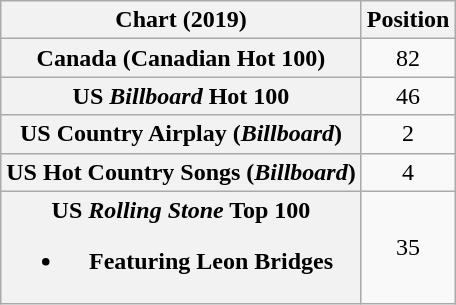<table class="wikitable sortable plainrowheaders" style="text-align:center">
<tr>
<th scope="col">Chart (2019)</th>
<th scope="col">Position</th>
</tr>
<tr>
<th scope="row">Canada (Canadian Hot 100)</th>
<td>82</td>
</tr>
<tr>
<th scope="row">US <em>Billboard</em> Hot 100</th>
<td>46</td>
</tr>
<tr>
<th scope="row">US Country Airplay (<em>Billboard</em>)</th>
<td>2</td>
</tr>
<tr>
<th scope="row">US Hot Country Songs (<em>Billboard</em>)</th>
<td>4</td>
</tr>
<tr>
<th scope="row">US <em>Rolling Stone</em> Top 100<br><ul><li>Featuring Leon Bridges</li></ul></th>
<td>35</td>
</tr>
</table>
